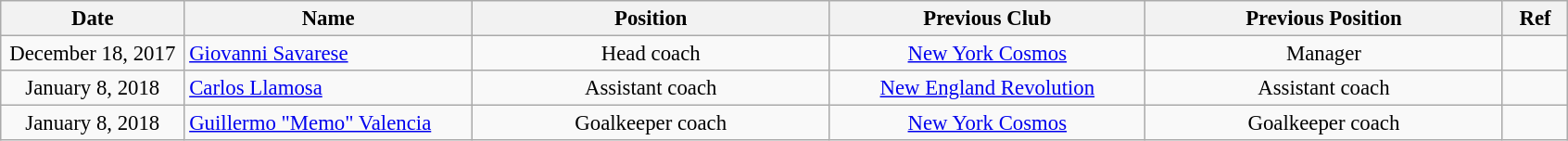<table class="wikitable" style="text-align:left; font-size:95%;">
<tr>
<th style="width:125px;">Date</th>
<th style="width:200px;">Name</th>
<th style="width:250px;">Position</th>
<th style="width:220px;">Previous Club</th>
<th style="width:250px;">Previous Position</th>
<th style="width:40px;text-align:center;">Ref</th>
</tr>
<tr>
<td style="text-align:center;">December 18, 2017</td>
<td> <a href='#'>Giovanni Savarese</a></td>
<td style="text-align:center;">Head coach</td>
<td style="text-align:center;"> <a href='#'>New York Cosmos</a></td>
<td style="text-align:center;">Manager</td>
<td style="text-align:center;"></td>
</tr>
<tr>
<td style="text-align:center;">January 8, 2018</td>
<td> <a href='#'>Carlos Llamosa</a></td>
<td style="text-align:center;">Assistant coach</td>
<td style="text-align:center;"> <a href='#'>New England Revolution</a></td>
<td style="text-align:center;">Assistant coach</td>
<td style="text-align:center;"></td>
</tr>
<tr>
<td style="text-align:center;">January 8, 2018</td>
<td> <a href='#'>Guillermo "Memo" Valencia</a></td>
<td style="text-align:center;">Goalkeeper coach</td>
<td style="text-align:center;"> <a href='#'>New York Cosmos</a></td>
<td style="text-align:center;">Goalkeeper coach</td>
<td style="text-align:center;"></td>
</tr>
</table>
